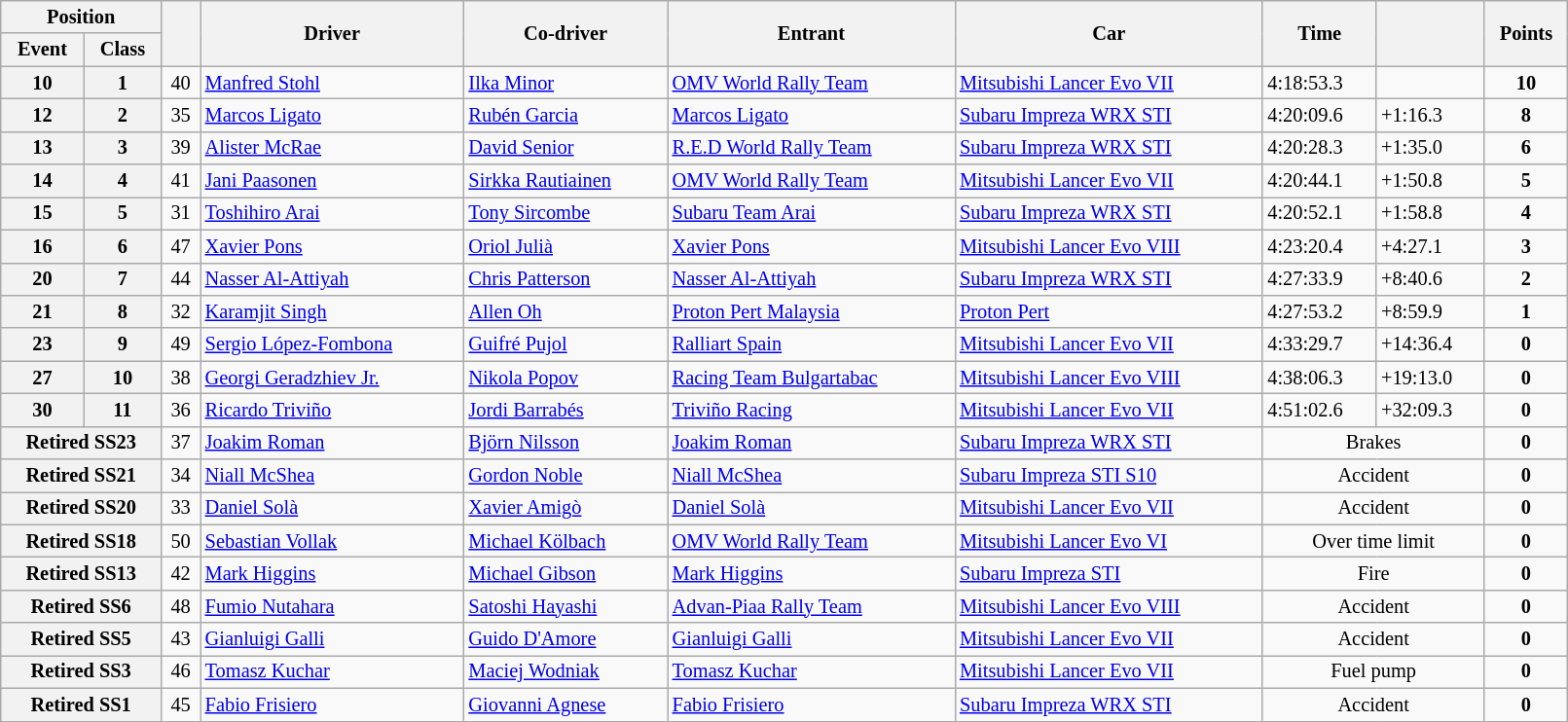<table class="wikitable" width=85% style="font-size: 85%;">
<tr>
<th colspan="2">Position</th>
<th rowspan="2"></th>
<th rowspan="2">Driver</th>
<th rowspan="2">Co-driver</th>
<th rowspan="2">Entrant</th>
<th rowspan="2">Car</th>
<th rowspan="2">Time</th>
<th rowspan="2"></th>
<th rowspan="2">Points</th>
</tr>
<tr>
<th>Event</th>
<th>Class</th>
</tr>
<tr>
<th>10</th>
<th>1</th>
<td align="center">40</td>
<td> <a href='#'>Manfred Stohl</a></td>
<td> <a href='#'>Ilka Minor</a></td>
<td> <a href='#'>OMV World Rally Team</a></td>
<td><a href='#'>Mitsubishi Lancer Evo VII</a></td>
<td>4:18:53.3</td>
<td></td>
<td align="center"><strong>10</strong></td>
</tr>
<tr>
<th>12</th>
<th>2</th>
<td align="center">35</td>
<td> <a href='#'>Marcos Ligato</a></td>
<td> <a href='#'>Rubén Garcia</a></td>
<td> <a href='#'>Marcos Ligato</a></td>
<td><a href='#'>Subaru Impreza WRX STI</a></td>
<td>4:20:09.6</td>
<td>+1:16.3</td>
<td align="center"><strong>8</strong></td>
</tr>
<tr>
<th>13</th>
<th>3</th>
<td align="center">39</td>
<td> <a href='#'>Alister McRae</a></td>
<td> <a href='#'>David Senior</a></td>
<td> <a href='#'>R.E.D World Rally Team</a></td>
<td><a href='#'>Subaru Impreza WRX STI</a></td>
<td>4:20:28.3</td>
<td>+1:35.0</td>
<td align="center"><strong>6</strong></td>
</tr>
<tr>
<th>14</th>
<th>4</th>
<td align="center">41</td>
<td> <a href='#'>Jani Paasonen</a></td>
<td> <a href='#'>Sirkka Rautiainen</a></td>
<td> <a href='#'>OMV World Rally Team</a></td>
<td><a href='#'>Mitsubishi Lancer Evo VII</a></td>
<td>4:20:44.1</td>
<td>+1:50.8</td>
<td align="center"><strong>5</strong></td>
</tr>
<tr>
<th>15</th>
<th>5</th>
<td align="center">31</td>
<td> <a href='#'>Toshihiro Arai</a></td>
<td> <a href='#'>Tony Sircombe</a></td>
<td> <a href='#'>Subaru Team Arai</a></td>
<td><a href='#'>Subaru Impreza WRX STI</a></td>
<td>4:20:52.1</td>
<td>+1:58.8</td>
<td align="center"><strong>4</strong></td>
</tr>
<tr>
<th>16</th>
<th>6</th>
<td align="center">47</td>
<td> <a href='#'>Xavier Pons</a></td>
<td> <a href='#'>Oriol Julià</a></td>
<td> <a href='#'>Xavier Pons</a></td>
<td><a href='#'>Mitsubishi Lancer Evo VIII</a></td>
<td>4:23:20.4</td>
<td>+4:27.1</td>
<td align="center"><strong>3</strong></td>
</tr>
<tr>
<th>20</th>
<th>7</th>
<td align="center">44</td>
<td> <a href='#'>Nasser Al-Attiyah</a></td>
<td> <a href='#'>Chris Patterson</a></td>
<td> <a href='#'>Nasser Al-Attiyah</a></td>
<td><a href='#'>Subaru Impreza WRX STI</a></td>
<td>4:27:33.9</td>
<td>+8:40.6</td>
<td align="center"><strong>2</strong></td>
</tr>
<tr>
<th>21</th>
<th>8</th>
<td align="center">32</td>
<td> <a href='#'>Karamjit Singh</a></td>
<td> <a href='#'>Allen Oh</a></td>
<td> <a href='#'>Proton Pert Malaysia</a></td>
<td><a href='#'>Proton Pert</a></td>
<td>4:27:53.2</td>
<td>+8:59.9</td>
<td align="center"><strong>1</strong></td>
</tr>
<tr>
<th>23</th>
<th>9</th>
<td align="center">49</td>
<td> <a href='#'>Sergio López-Fombona</a></td>
<td> <a href='#'>Guifré Pujol</a></td>
<td> <a href='#'>Ralliart Spain</a></td>
<td><a href='#'>Mitsubishi Lancer Evo VII</a></td>
<td>4:33:29.7</td>
<td>+14:36.4</td>
<td align="center"><strong>0</strong></td>
</tr>
<tr>
<th>27</th>
<th>10</th>
<td align="center">38</td>
<td> <a href='#'>Georgi Geradzhiev Jr.</a></td>
<td> <a href='#'>Nikola Popov</a></td>
<td> <a href='#'>Racing Team Bulgartabac</a></td>
<td><a href='#'>Mitsubishi Lancer Evo VIII</a></td>
<td>4:38:06.3</td>
<td>+19:13.0</td>
<td align="center"><strong>0</strong></td>
</tr>
<tr>
<th>30</th>
<th>11</th>
<td align="center">36</td>
<td> <a href='#'>Ricardo Triviño</a></td>
<td> <a href='#'>Jordi Barrabés</a></td>
<td> <a href='#'>Triviño Racing</a></td>
<td><a href='#'>Mitsubishi Lancer Evo VII</a></td>
<td>4:51:02.6</td>
<td>+32:09.3</td>
<td align="center"><strong>0</strong></td>
</tr>
<tr>
<th colspan="2">Retired SS23</th>
<td align="center">37</td>
<td> <a href='#'>Joakim Roman</a></td>
<td> <a href='#'>Björn Nilsson</a></td>
<td> <a href='#'>Joakim Roman</a></td>
<td><a href='#'>Subaru Impreza WRX STI</a></td>
<td align="center" colspan="2">Brakes</td>
<td align="center"><strong>0</strong></td>
</tr>
<tr>
<th colspan="2">Retired SS21</th>
<td align="center">34</td>
<td> <a href='#'>Niall McShea</a></td>
<td> <a href='#'>Gordon Noble</a></td>
<td> <a href='#'>Niall McShea</a></td>
<td><a href='#'>Subaru Impreza STI S10</a></td>
<td align="center" colspan="2">Accident</td>
<td align="center"><strong>0</strong></td>
</tr>
<tr>
<th colspan="2">Retired SS20</th>
<td align="center">33</td>
<td> <a href='#'>Daniel Solà</a></td>
<td> <a href='#'>Xavier Amigò</a></td>
<td> <a href='#'>Daniel Solà</a></td>
<td><a href='#'>Mitsubishi Lancer Evo VII</a></td>
<td align="center" colspan="2">Accident</td>
<td align="center"><strong>0</strong></td>
</tr>
<tr>
<th colspan="2">Retired SS18</th>
<td align="center">50</td>
<td> <a href='#'>Sebastian Vollak</a></td>
<td> <a href='#'>Michael Kölbach</a></td>
<td> <a href='#'>OMV World Rally Team</a></td>
<td><a href='#'>Mitsubishi Lancer Evo VI</a></td>
<td align="center" colspan="2">Over time limit</td>
<td align="center"><strong>0</strong></td>
</tr>
<tr>
<th colspan="2">Retired SS13</th>
<td align="center">42</td>
<td> <a href='#'>Mark Higgins</a></td>
<td> <a href='#'>Michael Gibson</a></td>
<td> <a href='#'>Mark Higgins</a></td>
<td><a href='#'>Subaru Impreza STI</a></td>
<td align="center" colspan="2">Fire</td>
<td align="center"><strong>0</strong></td>
</tr>
<tr>
<th colspan="2">Retired SS6</th>
<td align="center">48</td>
<td> <a href='#'>Fumio Nutahara</a></td>
<td> <a href='#'>Satoshi Hayashi</a></td>
<td> <a href='#'>Advan-Piaa Rally Team</a></td>
<td><a href='#'>Mitsubishi Lancer Evo VIII</a></td>
<td align="center" colspan="2">Accident</td>
<td align="center"><strong>0</strong></td>
</tr>
<tr>
<th colspan="2">Retired SS5</th>
<td align="center">43</td>
<td> <a href='#'>Gianluigi Galli</a></td>
<td> <a href='#'>Guido D'Amore</a></td>
<td> <a href='#'>Gianluigi Galli</a></td>
<td><a href='#'>Mitsubishi Lancer Evo VII</a></td>
<td align="center" colspan="2">Accident</td>
<td align="center"><strong>0</strong></td>
</tr>
<tr>
<th colspan="2">Retired SS3</th>
<td align="center">46</td>
<td> <a href='#'>Tomasz Kuchar</a></td>
<td> <a href='#'>Maciej Wodniak</a></td>
<td> <a href='#'>Tomasz Kuchar</a></td>
<td><a href='#'>Mitsubishi Lancer Evo VII</a></td>
<td align="center" colspan="2">Fuel pump</td>
<td align="center"><strong>0</strong></td>
</tr>
<tr>
<th colspan="2">Retired SS1</th>
<td align="center">45</td>
<td> <a href='#'>Fabio Frisiero</a></td>
<td> <a href='#'>Giovanni Agnese</a></td>
<td> <a href='#'>Fabio Frisiero</a></td>
<td><a href='#'>Subaru Impreza WRX STI</a></td>
<td align="center" colspan="2">Accident</td>
<td align="center"><strong>0</strong></td>
</tr>
<tr>
</tr>
</table>
